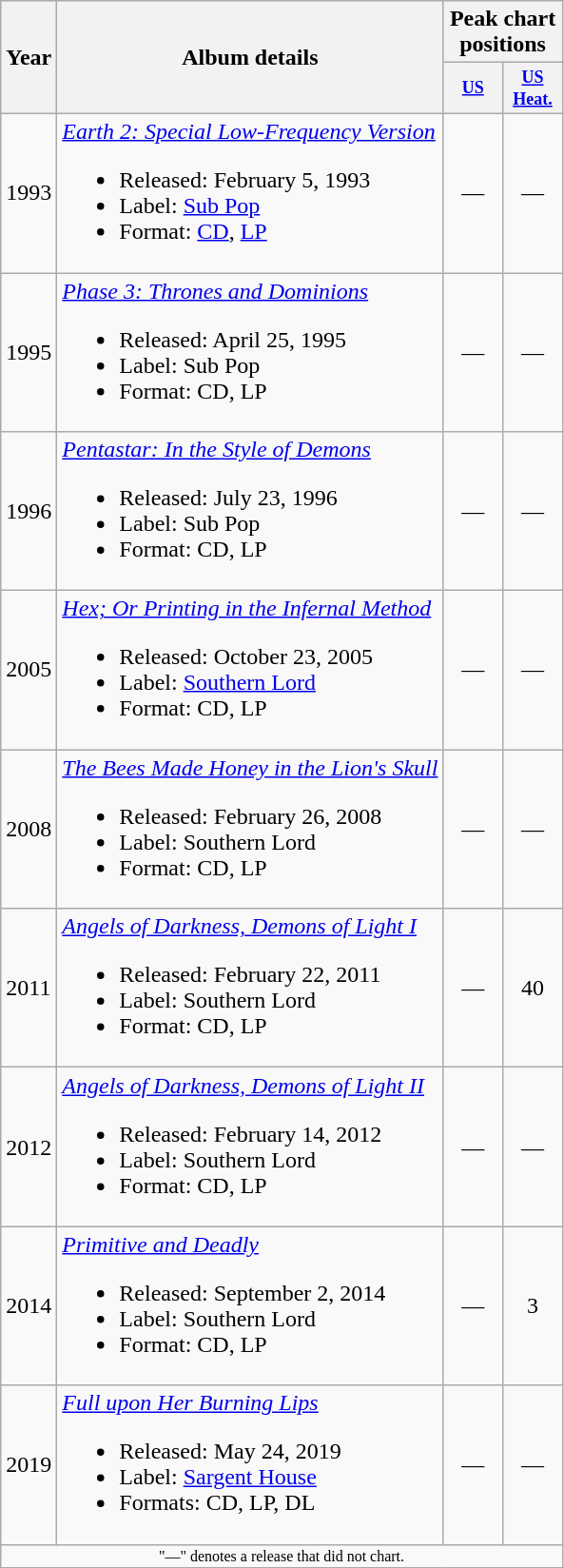<table class="wikitable">
<tr>
<th rowspan="2">Year</th>
<th rowspan="2">Album details</th>
<th colspan="2">Peak chart positions</th>
</tr>
<tr>
<th style="width:3em;font-size:75%"><a href='#'>US</a><br></th>
<th style="width:3em;font-size:75%"><a href='#'>US Heat.</a><br></th>
</tr>
<tr>
<td>1993</td>
<td><em><a href='#'>Earth 2: Special Low-Frequency Version</a></em><br><ul><li>Released: February 5, 1993</li><li>Label: <a href='#'>Sub Pop</a></li><li>Format: <a href='#'>CD</a>, <a href='#'>LP</a></li></ul></td>
<td align="center">—</td>
<td align="center">—</td>
</tr>
<tr>
<td>1995</td>
<td><em><a href='#'>Phase 3: Thrones and Dominions</a></em><br><ul><li>Released: April 25, 1995</li><li>Label: Sub Pop</li><li>Format: CD, LP</li></ul></td>
<td align="center">—</td>
<td align="center">—</td>
</tr>
<tr>
<td>1996</td>
<td><em><a href='#'>Pentastar: In the Style of Demons</a></em><br><ul><li>Released: July 23, 1996</li><li>Label: Sub Pop</li><li>Format: CD, LP</li></ul></td>
<td align="center">—</td>
<td align="center">—</td>
</tr>
<tr>
<td>2005</td>
<td><em><a href='#'>Hex; Or Printing in the Infernal Method</a></em><br><ul><li>Released: October 23, 2005</li><li>Label: <a href='#'>Southern Lord</a></li><li>Format: CD, LP</li></ul></td>
<td align="center">—</td>
<td align="center">—</td>
</tr>
<tr>
<td>2008</td>
<td><em><a href='#'>The Bees Made Honey in the Lion's Skull</a></em><br><ul><li>Released: February 26, 2008</li><li>Label: Southern Lord</li><li>Format: CD, LP</li></ul></td>
<td align="center">—</td>
<td align="center">—</td>
</tr>
<tr>
<td>2011</td>
<td><em><a href='#'>Angels of Darkness, Demons of Light I</a></em><br><ul><li>Released: February 22, 2011</li><li>Label: Southern Lord</li><li>Format: CD, LP</li></ul></td>
<td align="center">—</td>
<td align="center">40</td>
</tr>
<tr>
<td>2012</td>
<td><em><a href='#'>Angels of Darkness, Demons of Light II</a></em><br><ul><li>Released: February 14, 2012</li><li>Label: Southern Lord</li><li>Format: CD, LP</li></ul></td>
<td align="center">—</td>
<td align="center">—</td>
</tr>
<tr>
<td>2014</td>
<td><em><a href='#'>Primitive and Deadly</a></em><br><ul><li>Released: September 2, 2014</li><li>Label: Southern Lord</li><li>Format: CD, LP</li></ul></td>
<td align="center">—</td>
<td align="center">3</td>
</tr>
<tr>
<td>2019</td>
<td><em><a href='#'>Full upon Her Burning Lips</a></em><br><ul><li>Released: May 24, 2019</li><li>Label: <a href='#'>Sargent House</a></li><li>Formats: CD, LP, DL</li></ul></td>
<td align="center">—</td>
<td align="center">—</td>
</tr>
<tr>
<td align="center" colspan="4" style="font-size: 8pt">"—" denotes a release that did not chart.</td>
</tr>
</table>
